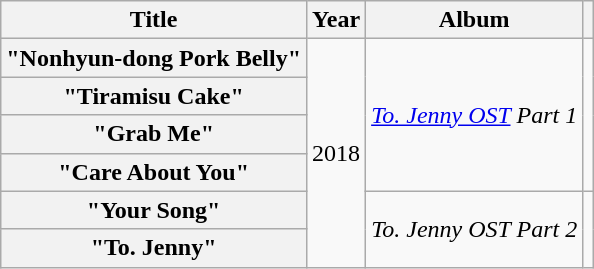<table class="wikitable plainrowheaders" style="text-align:center">
<tr>
<th scope="col">Title</th>
<th scope="col">Year</th>
<th>Album</th>
<th></th>
</tr>
<tr>
<th scope="row">"Nonhyun-dong Pork Belly"</th>
<td rowspan="6">2018</td>
<td rowspan="4"><em><a href='#'>To. Jenny OST</a> Part 1</em></td>
<td rowspan="4"></td>
</tr>
<tr>
<th scope="row">"Tiramisu Cake" </th>
</tr>
<tr>
<th scope="row">"Grab Me" </th>
</tr>
<tr>
<th scope="row">"Care About You"</th>
</tr>
<tr>
<th scope="row">"Your Song" </th>
<td rowspan="2"><em>To. Jenny OST Part 2</em></td>
<td rowspan="2"></td>
</tr>
<tr>
<th scope="row">"To. Jenny"</th>
</tr>
</table>
